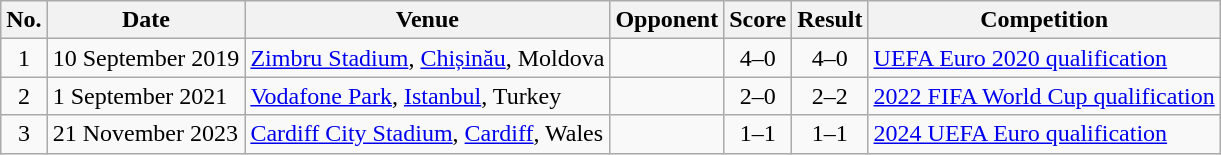<table class="wikitable">
<tr>
<th>No.</th>
<th>Date</th>
<th>Venue</th>
<th>Opponent</th>
<th>Score</th>
<th>Result</th>
<th>Competition</th>
</tr>
<tr>
<td align=center>1</td>
<td>10 September 2019</td>
<td><a href='#'>Zimbru Stadium</a>, <a href='#'>Chișinău</a>, Moldova</td>
<td></td>
<td align=center>4–0</td>
<td align=center>4–0</td>
<td><a href='#'>UEFA Euro 2020 qualification</a></td>
</tr>
<tr>
<td align=center>2</td>
<td>1 September 2021</td>
<td><a href='#'>Vodafone Park</a>, <a href='#'>Istanbul</a>, Turkey</td>
<td></td>
<td align=center>2–0</td>
<td align=center>2–2</td>
<td><a href='#'>2022 FIFA World Cup qualification</a></td>
</tr>
<tr>
<td align="center">3</td>
<td>21 November 2023</td>
<td><a href='#'>Cardiff City Stadium</a>, <a href='#'>Cardiff</a>, Wales</td>
<td></td>
<td align="center">1–1</td>
<td align="center">1–1</td>
<td><a href='#'>2024 UEFA Euro qualification</a></td>
</tr>
</table>
